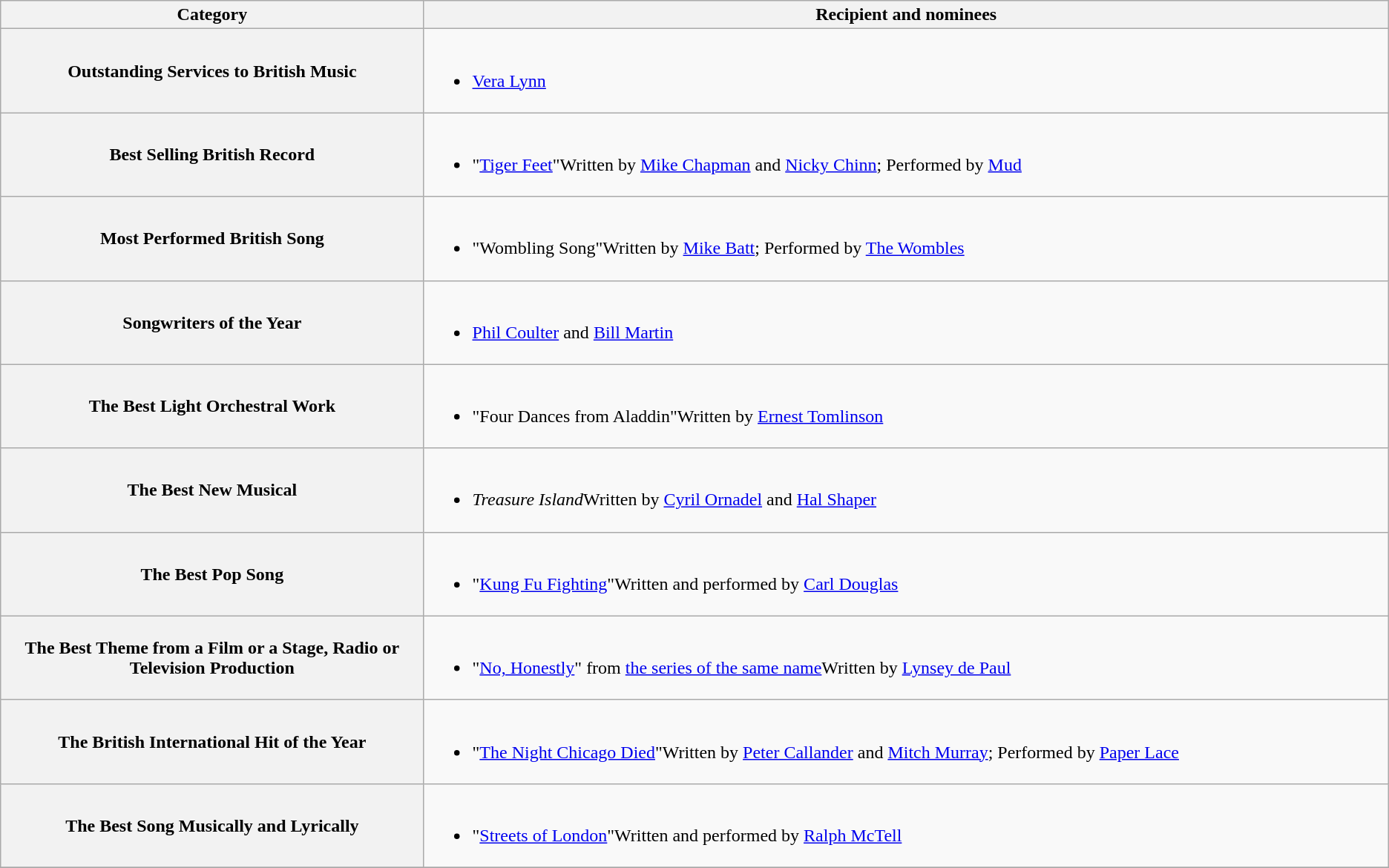<table class="wikitable">
<tr>
<th width="25%">Category</th>
<th width="57%">Recipient and nominees</th>
</tr>
<tr>
<th scope="row">Outstanding Services to British Music</th>
<td><br><ul><li><a href='#'>Vera Lynn</a></li></ul></td>
</tr>
<tr>
<th scope="row">Best Selling British Record</th>
<td><br><ul><li>"<a href='#'>Tiger Feet</a>"Written by <a href='#'>Mike Chapman</a> and <a href='#'>Nicky Chinn</a>; Performed by <a href='#'>Mud</a></li></ul></td>
</tr>
<tr>
<th scope="row">Most Performed British Song</th>
<td><br><ul><li>"Wombling Song"Written by <a href='#'>Mike Batt</a>; Performed by <a href='#'>The Wombles</a></li></ul></td>
</tr>
<tr>
<th scope="row">Songwriters of the Year</th>
<td><br><ul><li><a href='#'>Phil Coulter</a> and <a href='#'>Bill Martin</a></li></ul></td>
</tr>
<tr>
<th scope="row">The Best Light Orchestral Work</th>
<td><br><ul><li>"Four Dances from Aladdin"Written by <a href='#'>Ernest Tomlinson</a></li></ul></td>
</tr>
<tr>
<th scope="row">The Best New Musical</th>
<td><br><ul><li><em>Treasure Island</em>Written by <a href='#'>Cyril Ornadel</a> and <a href='#'>Hal Shaper</a></li></ul></td>
</tr>
<tr>
<th scope="row">The Best Pop Song</th>
<td><br><ul><li>"<a href='#'>Kung Fu Fighting</a>"Written and performed by <a href='#'>Carl Douglas</a></li></ul></td>
</tr>
<tr>
<th scope="row">The Best Theme from a Film or a Stage, Radio or Television Production</th>
<td><br><ul><li>"<a href='#'>No, Honestly</a>" from <a href='#'>the series of the same name</a>Written by <a href='#'>Lynsey de Paul</a></li></ul></td>
</tr>
<tr>
<th scope="row">The British International Hit of the Year</th>
<td><br><ul><li>"<a href='#'>The Night Chicago Died</a>"Written by <a href='#'>Peter Callander</a> and <a href='#'>Mitch Murray</a>; Performed by <a href='#'>Paper Lace</a></li></ul></td>
</tr>
<tr>
<th scope="row">The Best Song Musically and Lyrically</th>
<td><br><ul><li>"<a href='#'>Streets of London</a>"Written and performed by <a href='#'>Ralph McTell</a></li></ul></td>
</tr>
<tr>
</tr>
</table>
